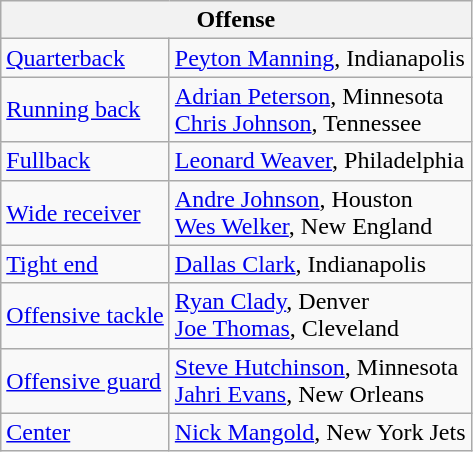<table class="wikitable">
<tr>
<th colspan="2">Offense</th>
</tr>
<tr>
<td><a href='#'>Quarterback</a></td>
<td><a href='#'>Peyton Manning</a>, Indianapolis</td>
</tr>
<tr>
<td><a href='#'>Running back</a></td>
<td><a href='#'>Adrian Peterson</a>, Minnesota<br><a href='#'>Chris Johnson</a>, Tennessee</td>
</tr>
<tr>
<td><a href='#'>Fullback</a></td>
<td><a href='#'>Leonard Weaver</a>, Philadelphia</td>
</tr>
<tr>
<td><a href='#'>Wide receiver</a></td>
<td><a href='#'>Andre Johnson</a>, Houston<br><a href='#'>Wes Welker</a>, New England</td>
</tr>
<tr>
<td><a href='#'>Tight end</a></td>
<td><a href='#'>Dallas Clark</a>, Indianapolis</td>
</tr>
<tr>
<td><a href='#'>Offensive tackle</a></td>
<td><a href='#'>Ryan Clady</a>, Denver<br><a href='#'>Joe Thomas</a>, Cleveland</td>
</tr>
<tr>
<td><a href='#'>Offensive guard</a></td>
<td><a href='#'>Steve Hutchinson</a>, Minnesota<br><a href='#'>Jahri Evans</a>, New Orleans</td>
</tr>
<tr>
<td><a href='#'>Center</a></td>
<td><a href='#'>Nick Mangold</a>, New York Jets</td>
</tr>
</table>
